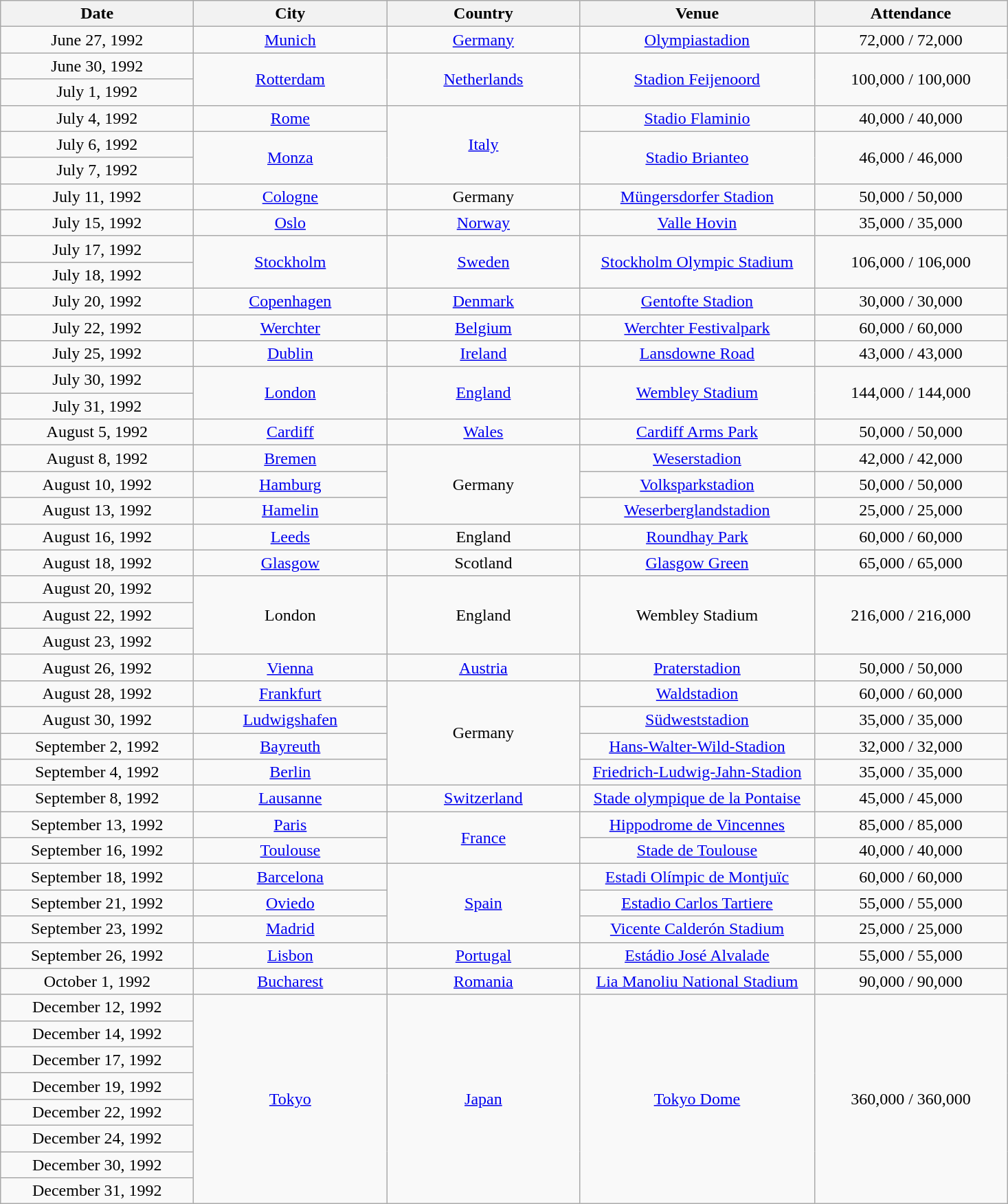<table class="wikitable" style="text-align:center;">
<tr>
<th style="width:180px;">Date</th>
<th style="width:180px;">City</th>
<th style="width:180px;">Country</th>
<th style="width:220px;">Venue</th>
<th style="width:180px;">Attendance</th>
</tr>
<tr>
<td>June 27, 1992</td>
<td><a href='#'>Munich</a></td>
<td><a href='#'>Germany</a></td>
<td><a href='#'>Olympiastadion</a></td>
<td>72,000 / 72,000</td>
</tr>
<tr>
<td>June 30, 1992</td>
<td rowspan="2"><a href='#'>Rotterdam</a></td>
<td rowspan="2"><a href='#'>Netherlands</a></td>
<td rowspan="2"><a href='#'>Stadion Feijenoord</a></td>
<td rowspan="2">100,000 / 100,000</td>
</tr>
<tr>
<td>July 1, 1992</td>
</tr>
<tr>
<td>July 4, 1992</td>
<td><a href='#'>Rome</a></td>
<td rowspan="3"><a href='#'>Italy</a></td>
<td><a href='#'>Stadio Flaminio</a></td>
<td>40,000 / 40,000</td>
</tr>
<tr>
<td>July 6, 1992</td>
<td rowspan="2"><a href='#'>Monza</a></td>
<td rowspan="2"><a href='#'>Stadio Brianteo</a></td>
<td rowspan="2">46,000 / 46,000</td>
</tr>
<tr>
<td>July 7, 1992</td>
</tr>
<tr>
<td>July 11, 1992</td>
<td><a href='#'>Cologne</a></td>
<td>Germany</td>
<td><a href='#'>Müngersdorfer Stadion</a></td>
<td>50,000 / 50,000</td>
</tr>
<tr>
<td>July 15, 1992</td>
<td><a href='#'>Oslo</a></td>
<td><a href='#'>Norway</a></td>
<td><a href='#'>Valle Hovin</a></td>
<td>35,000 / 35,000</td>
</tr>
<tr>
<td>July 17, 1992</td>
<td rowspan="2"><a href='#'>Stockholm</a></td>
<td rowspan="2"><a href='#'>Sweden</a></td>
<td rowspan="2"><a href='#'>Stockholm Olympic Stadium</a></td>
<td rowspan="2">106,000 / 106,000</td>
</tr>
<tr>
<td>July 18, 1992</td>
</tr>
<tr>
<td>July 20, 1992</td>
<td><a href='#'>Copenhagen</a></td>
<td><a href='#'>Denmark</a></td>
<td><a href='#'>Gentofte Stadion</a></td>
<td>30,000 / 30,000</td>
</tr>
<tr>
<td>July 22, 1992</td>
<td><a href='#'>Werchter</a></td>
<td><a href='#'>Belgium</a></td>
<td><a href='#'>Werchter Festivalpark</a></td>
<td>60,000 / 60,000</td>
</tr>
<tr>
<td>July 25, 1992</td>
<td><a href='#'>Dublin</a></td>
<td><a href='#'>Ireland</a></td>
<td><a href='#'>Lansdowne Road</a></td>
<td>43,000 / 43,000</td>
</tr>
<tr>
<td>July 30, 1992</td>
<td rowspan="2"><a href='#'>London</a></td>
<td rowspan="2"><a href='#'>England</a></td>
<td rowspan="2"><a href='#'>Wembley Stadium</a></td>
<td rowspan="2">144,000 / 144,000</td>
</tr>
<tr>
<td>July 31, 1992</td>
</tr>
<tr>
<td>August 5, 1992</td>
<td><a href='#'>Cardiff</a></td>
<td><a href='#'>Wales</a></td>
<td><a href='#'>Cardiff Arms Park</a></td>
<td>50,000 / 50,000</td>
</tr>
<tr>
<td>August 8, 1992</td>
<td><a href='#'>Bremen</a></td>
<td rowspan="3">Germany</td>
<td><a href='#'>Weserstadion</a></td>
<td>42,000 / 42,000</td>
</tr>
<tr>
<td>August 10, 1992</td>
<td><a href='#'>Hamburg</a></td>
<td><a href='#'>Volksparkstadion</a></td>
<td>50,000 / 50,000</td>
</tr>
<tr>
<td>August 13, 1992</td>
<td><a href='#'>Hamelin</a></td>
<td><a href='#'>Weserberglandstadion</a></td>
<td>25,000 / 25,000</td>
</tr>
<tr>
<td>August 16, 1992</td>
<td><a href='#'>Leeds</a></td>
<td>England</td>
<td><a href='#'>Roundhay Park</a></td>
<td>60,000 / 60,000</td>
</tr>
<tr>
<td>August 18, 1992</td>
<td><a href='#'>Glasgow</a></td>
<td>Scotland</td>
<td><a href='#'>Glasgow Green</a></td>
<td>65,000 / 65,000</td>
</tr>
<tr>
<td>August 20, 1992</td>
<td rowspan="3">London</td>
<td rowspan="3">England</td>
<td rowspan="3">Wembley Stadium</td>
<td rowspan="3">216,000 / 216,000</td>
</tr>
<tr>
<td>August 22, 1992</td>
</tr>
<tr>
<td>August 23, 1992</td>
</tr>
<tr>
<td>August 26, 1992</td>
<td><a href='#'>Vienna</a></td>
<td><a href='#'>Austria</a></td>
<td><a href='#'>Praterstadion</a></td>
<td>50,000 / 50,000</td>
</tr>
<tr>
<td>August 28, 1992</td>
<td><a href='#'>Frankfurt</a></td>
<td rowspan="4">Germany</td>
<td><a href='#'>Waldstadion</a></td>
<td>60,000 / 60,000</td>
</tr>
<tr>
<td>August 30, 1992</td>
<td><a href='#'>Ludwigshafen</a></td>
<td><a href='#'>Südweststadion</a></td>
<td>35,000 / 35,000</td>
</tr>
<tr>
<td>September 2, 1992</td>
<td><a href='#'>Bayreuth</a></td>
<td><a href='#'>Hans-Walter-Wild-Stadion</a></td>
<td>32,000 / 32,000</td>
</tr>
<tr>
<td>September 4, 1992</td>
<td><a href='#'>Berlin</a></td>
<td><a href='#'>Friedrich-Ludwig-Jahn-Stadion</a></td>
<td>35,000 / 35,000</td>
</tr>
<tr>
<td>September 8, 1992</td>
<td><a href='#'>Lausanne</a></td>
<td><a href='#'>Switzerland</a></td>
<td><a href='#'>Stade olympique de la Pontaise</a></td>
<td>45,000 / 45,000</td>
</tr>
<tr>
<td>September 13, 1992</td>
<td><a href='#'>Paris</a></td>
<td rowspan="2"><a href='#'>France</a></td>
<td><a href='#'>Hippodrome de Vincennes</a></td>
<td>85,000 / 85,000</td>
</tr>
<tr>
<td>September 16, 1992</td>
<td><a href='#'>Toulouse</a></td>
<td><a href='#'>Stade de Toulouse</a></td>
<td>40,000 / 40,000</td>
</tr>
<tr>
<td>September 18, 1992</td>
<td><a href='#'>Barcelona</a></td>
<td rowspan="3"><a href='#'>Spain</a></td>
<td><a href='#'>Estadi Olímpic de Montjuïc</a></td>
<td>60,000 / 60,000</td>
</tr>
<tr>
<td>September 21, 1992</td>
<td><a href='#'>Oviedo</a></td>
<td><a href='#'>Estadio Carlos Tartiere</a></td>
<td>55,000 / 55,000</td>
</tr>
<tr>
<td>September 23, 1992</td>
<td><a href='#'>Madrid</a></td>
<td><a href='#'>Vicente Calderón Stadium</a></td>
<td>25,000 / 25,000</td>
</tr>
<tr>
<td>September 26, 1992</td>
<td><a href='#'>Lisbon</a></td>
<td><a href='#'>Portugal</a></td>
<td><a href='#'>Estádio José Alvalade</a></td>
<td>55,000 / 55,000</td>
</tr>
<tr>
<td>October 1, 1992</td>
<td><a href='#'>Bucharest</a></td>
<td><a href='#'>Romania</a></td>
<td><a href='#'>Lia Manoliu National Stadium</a></td>
<td>90,000 / 90,000</td>
</tr>
<tr>
<td>December 12, 1992</td>
<td rowspan="8"><a href='#'>Tokyo</a></td>
<td rowspan="8"><a href='#'>Japan</a></td>
<td rowspan="8"><a href='#'>Tokyo Dome</a></td>
<td rowspan="8">360,000 / 360,000</td>
</tr>
<tr>
<td>December 14, 1992</td>
</tr>
<tr>
<td>December 17, 1992</td>
</tr>
<tr>
<td>December 19, 1992</td>
</tr>
<tr>
<td>December 22, 1992</td>
</tr>
<tr>
<td>December 24, 1992</td>
</tr>
<tr>
<td>December 30, 1992</td>
</tr>
<tr>
<td>December 31, 1992</td>
</tr>
</table>
